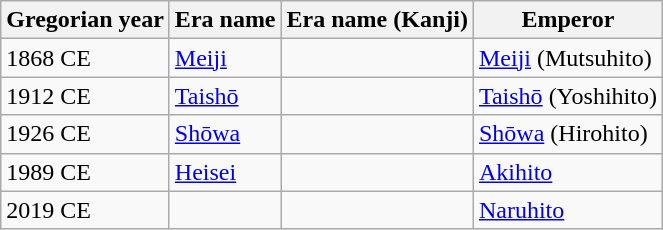<table class="wikitable">
<tr>
<th>Gregorian year</th>
<th>Era name</th>
<th>Era name (Kanji)</th>
<th>Emperor</th>
</tr>
<tr>
<td>1868 CE</td>
<td><a href='#'>Meiji</a></td>
<td></td>
<td><a href='#'>Meiji</a> (Mutsuhito)</td>
</tr>
<tr>
<td>1912 CE</td>
<td><a href='#'>Taishō</a></td>
<td></td>
<td><a href='#'>Taishō</a> (Yoshihito)</td>
</tr>
<tr>
<td>1926 CE</td>
<td><a href='#'>Shōwa</a></td>
<td></td>
<td><a href='#'>Shōwa</a> (Hirohito)</td>
</tr>
<tr>
<td>1989 CE</td>
<td><a href='#'>Heisei</a></td>
<td></td>
<td><a href='#'>Akihito</a></td>
</tr>
<tr>
<td>2019 CE</td>
<td></td>
<td></td>
<td><a href='#'>Naruhito</a></td>
</tr>
</table>
